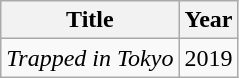<table class="wikitable">
<tr>
<th>Title</th>
<th>Year</th>
</tr>
<tr>
<td><em>Trapped in Tokyo</em><br></td>
<td>2019</td>
</tr>
</table>
